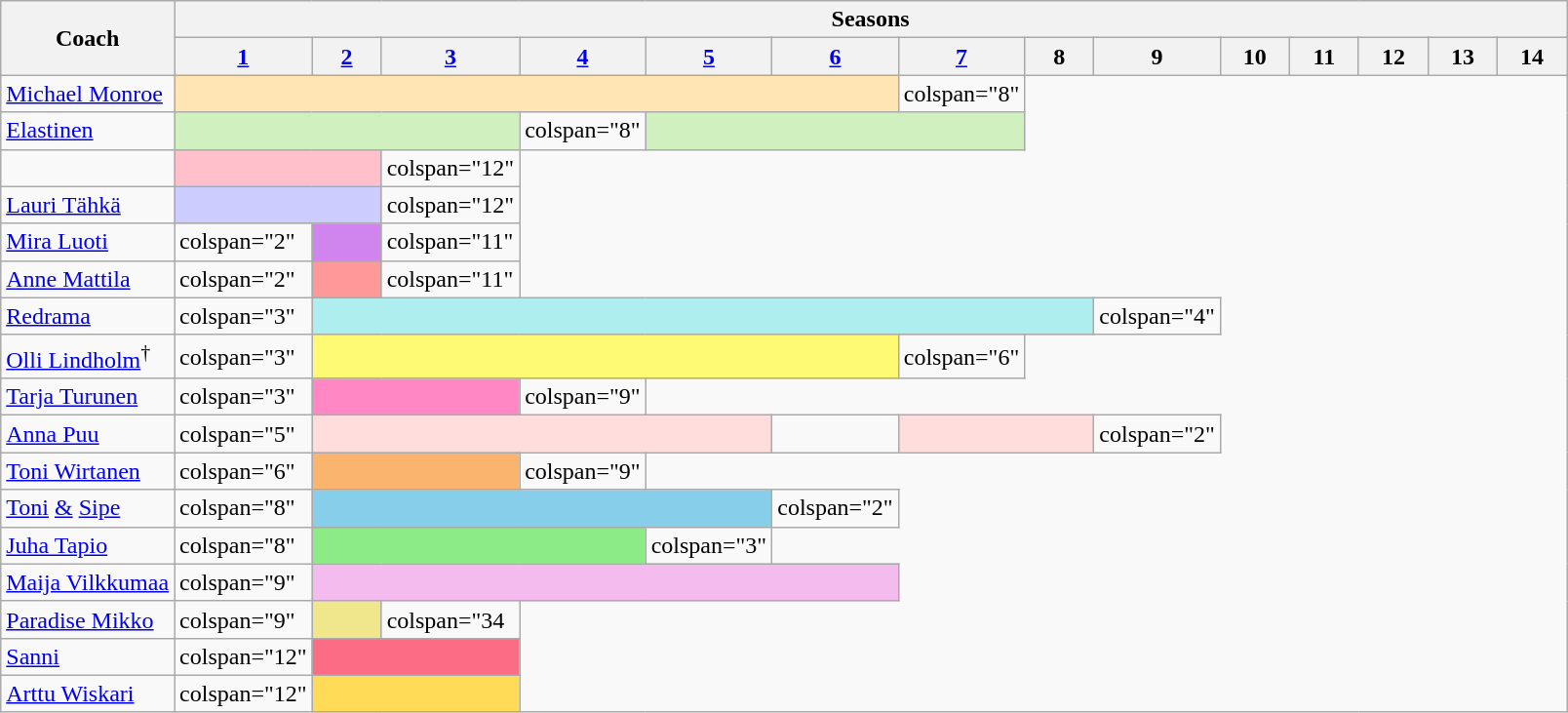<table class="wikitable">
<tr>
<th rowspan="2">Coach</th>
<th colspan="14">Seasons</th>
</tr>
<tr>
<th width="40"><a href='#'>1</a></th>
<th width="40"><a href='#'>2</a></th>
<th width="40"><a href='#'>3</a></th>
<th width="40"><a href='#'>4</a></th>
<th width="40"><a href='#'>5</a></th>
<th width="40"><a href='#'>6</a></th>
<th width="40"><a href='#'>7</a></th>
<th width="40">8</th>
<th width="40">9</th>
<th width="40">10</th>
<th width="40">11</th>
<th width="40">12</th>
<th width="40">13</th>
<th width="40">14</th>
</tr>
<tr>
<td><a href='#'>Michael Monroe</a></td>
<td colspan="6" bgcolor="#ffe5b4"></td>
<td>colspan="8" </td>
</tr>
<tr>
<td><a href='#'>Elastinen</a></td>
<td colspan="3" bgcolor="#d0f0c0"></td>
<td>colspan="8" </td>
<td colspan="3" bgcolor="#d0f0c0"></td>
</tr>
<tr>
<td></td>
<td colspan="2" bgcolor="pink"></td>
<td>colspan="12" </td>
</tr>
<tr>
<td><a href='#'>Lauri Tähkä</a></td>
<td colspan="2" bgcolor="#ccccff"></td>
<td>colspan="12" </td>
</tr>
<tr>
<td><a href='#'>Mira Luoti</a></td>
<td>colspan="2" </td>
<td colspan="1" bgcolor="#d084ee"></td>
<td>colspan="11" </td>
</tr>
<tr>
<td><a href='#'>Anne Mattila</a></td>
<td>colspan="2" </td>
<td colspan="1" bgcolor="#ff9999"></td>
<td>colspan="11" </td>
</tr>
<tr>
<td><a href='#'>Redrama</a></td>
<td>colspan="3" </td>
<td colspan="7" bgcolor="#afeeee"></td>
<td>colspan="4" </td>
</tr>
<tr>
<td><a href='#'>Olli Lindholm</a><sup>†</sup></td>
<td>colspan="3" </td>
<td colspan="5" bgcolor="#fffa73"></td>
<td>colspan="6" </td>
</tr>
<tr>
<td><a href='#'>Tarja Turunen</a></td>
<td>colspan="3" </td>
<td colspan="2" bgcolor="#FF87C3"></td>
<td>colspan="9" </td>
</tr>
<tr>
<td><a href='#'>Anna Puu</a></td>
<td>colspan="5" </td>
<td colspan="4" bgcolor="#ffdddd"></td>
<td></td>
<td colspan="2" bgcolor="#ffdddd"></td>
<td>colspan="2" </td>
</tr>
<tr>
<td><a href='#'>Toni Wirtanen</a></td>
<td>colspan="6" </td>
<td colspan="2" bgcolor="#fbb46e"></td>
<td>colspan="9" </td>
</tr>
<tr>
<td><a href='#'>Toni</a> <a href='#'>&</a> <a href='#'>Sipe</a></td>
<td>colspan="8" </td>
<td colspan="4" bgcolor="#87ceeb"></td>
<td>colspan="2" </td>
</tr>
<tr>
<td><a href='#'>Juha Tapio</a></td>
<td>colspan="8" </td>
<td colspan="3" bgcolor="#8deb87"></td>
<td>colspan="3" </td>
</tr>
<tr>
<td><a href='#'>Maija Vilkkumaa</a></td>
<td>colspan="9" </td>
<td colspan="5" bgcolor="#f4bbee"></td>
</tr>
<tr>
<td><a href='#'>Paradise Mikko</a></td>
<td>colspan="9" </td>
<td bgcolor="khaki" style="text-align:center"></td>
<td>colspan="34 </td>
</tr>
<tr>
<td><a href='#'>Sanni</a></td>
<td>colspan="12" </td>
<td colspan="2" bgcolor="#FC6C85"></td>
</tr>
<tr>
<td><a href='#'>Arttu Wiskari</a></td>
<td>colspan="12" </td>
<td colspan="2" bgcolor="#ffdb58"></td>
</tr>
</table>
